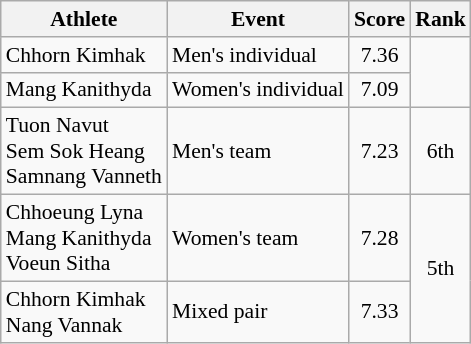<table class="wikitable" style="font-size:90%">
<tr>
<th>Athlete</th>
<th>Event</th>
<th>Score</th>
<th>Rank</th>
</tr>
<tr align=center>
<td align=left>Chhorn Kimhak</td>
<td align=left>Men's individual</td>
<td>7.36</td>
<td rowspan=2></td>
</tr>
<tr align=center>
<td align=left>Mang Kanithyda</td>
<td align=left>Women's individual</td>
<td>7.09</td>
</tr>
<tr align=center>
<td align=left>Tuon Navut<br>Sem Sok Heang<br>Samnang Vanneth</td>
<td align=left>Men's team</td>
<td>7.23</td>
<td>6th</td>
</tr>
<tr align=center>
<td align=left>Chhoeung Lyna<br>Mang Kanithyda<br>Voeun Sitha</td>
<td align=left>Women's team</td>
<td>7.28</td>
<td rowspan=2>5th</td>
</tr>
<tr align=center>
<td align=left>Chhorn Kimhak<br>Nang Vannak</td>
<td align=left>Mixed pair</td>
<td>7.33</td>
</tr>
</table>
